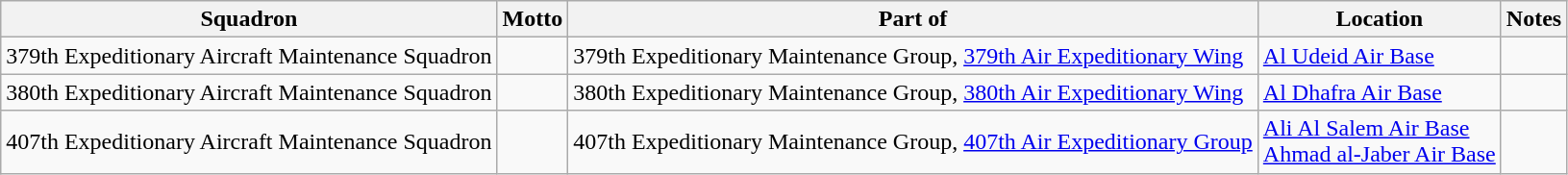<table class="wikitable sortable">
<tr>
<th>Squadron</th>
<th>Motto</th>
<th>Part of</th>
<th>Location</th>
<th>Notes</th>
</tr>
<tr>
<td>379th Expeditionary Aircraft Maintenance Squadron</td>
<td></td>
<td>379th Expeditionary Maintenance Group, <a href='#'>379th Air Expeditionary Wing</a></td>
<td><a href='#'>Al Udeid Air Base</a></td>
<td></td>
</tr>
<tr>
<td>380th Expeditionary Aircraft Maintenance Squadron</td>
<td></td>
<td>380th Expeditionary Maintenance Group, <a href='#'>380th Air Expeditionary Wing</a></td>
<td><a href='#'>Al Dhafra Air Base</a></td>
<td></td>
</tr>
<tr>
<td>407th Expeditionary Aircraft Maintenance Squadron</td>
<td></td>
<td>407th Expeditionary Maintenance Group, <a href='#'>407th Air Expeditionary Group</a></td>
<td><a href='#'>Ali Al Salem Air Base</a><br><a href='#'>Ahmad al-Jaber Air Base</a></td>
<td></td>
</tr>
</table>
